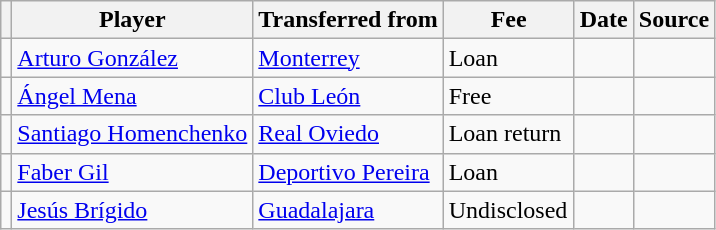<table class="wikitable plainrowheaders sortable">
<tr>
<th></th>
<th scope="col">Player</th>
<th>Transferred from</th>
<th style="width: 80px;">Fee</th>
<th scope="col">Date</th>
<th scope="col">Source</th>
</tr>
<tr>
<td align="center"></td>
<td> <a href='#'>Arturo González</a></td>
<td> <a href='#'>Monterrey</a></td>
<td>Loan</td>
<td></td>
<td></td>
</tr>
<tr>
<td align="center"></td>
<td> <a href='#'>Ángel Mena</a></td>
<td> <a href='#'>Club León</a></td>
<td>Free</td>
<td></td>
<td></td>
</tr>
<tr>
<td align="center"></td>
<td> <a href='#'>Santiago Homenchenko</a></td>
<td> <a href='#'>Real Oviedo</a></td>
<td>Loan return</td>
<td></td>
<td></td>
</tr>
<tr>
<td align="center"></td>
<td> <a href='#'>Faber Gil</a></td>
<td> <a href='#'>Deportivo Pereira</a></td>
<td>Loan</td>
<td></td>
<td></td>
</tr>
<tr>
<td align="center"></td>
<td> <a href='#'>Jesús Brígido</a></td>
<td> <a href='#'>Guadalajara</a></td>
<td>Undisclosed</td>
<td></td>
<td></td>
</tr>
</table>
